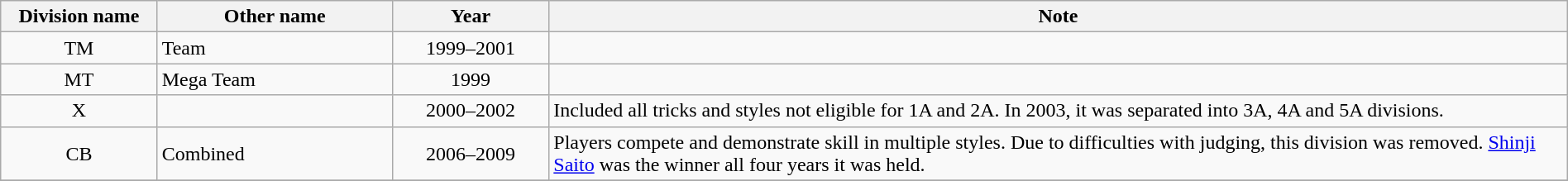<table class="wikitable" width=100%>
<tr>
<th width=10%>Division name</th>
<th width=15%>Other name</th>
<th width=10%>Year</th>
<th width=75%>Note</th>
</tr>
<tr>
<td style="text-align: center;">TM</td>
<td align=left>Team</td>
<td align=center>1999–2001</td>
<td align=left></td>
</tr>
<tr>
<td style="text-align: center;">MT</td>
<td align=left>Mega Team</td>
<td align=center>1999</td>
<td align=left></td>
</tr>
<tr>
<td style="text-align: center;">X</td>
<td align=left></td>
<td align=center>2000–2002</td>
<td align=left>Included all tricks and styles not eligible for 1A and 2A. In 2003, it was separated into 3A, 4A and 5A divisions.</td>
</tr>
<tr>
<td style="text-align: center;">CB</td>
<td align=left>Combined</td>
<td align=center>2006–2009</td>
<td align=left>Players compete and demonstrate skill in multiple styles. Due to difficulties with judging, this division was removed. <a href='#'>Shinji Saito</a> was the winner all four years it was held.</td>
</tr>
<tr>
</tr>
</table>
